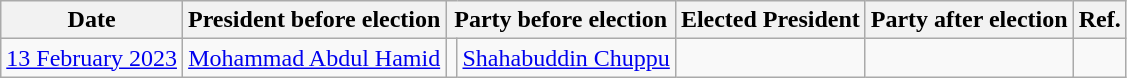<table class="wikitable sortable" style="text-align:center;">
<tr>
<th>Date</th>
<th>President before election</th>
<th colspan="2">Party before election</th>
<th>Elected President</th>
<th colspan="2">Party after election</th>
<th>Ref.</th>
</tr>
<tr>
<td><a href='#'>13 February 2023</a></td>
<td><a href='#'>Mohammad Abdul Hamid</a></td>
<td></td>
<td><a href='#'>Shahabuddin Chuppu</a></td>
<td></td>
<td></td>
</tr>
</table>
